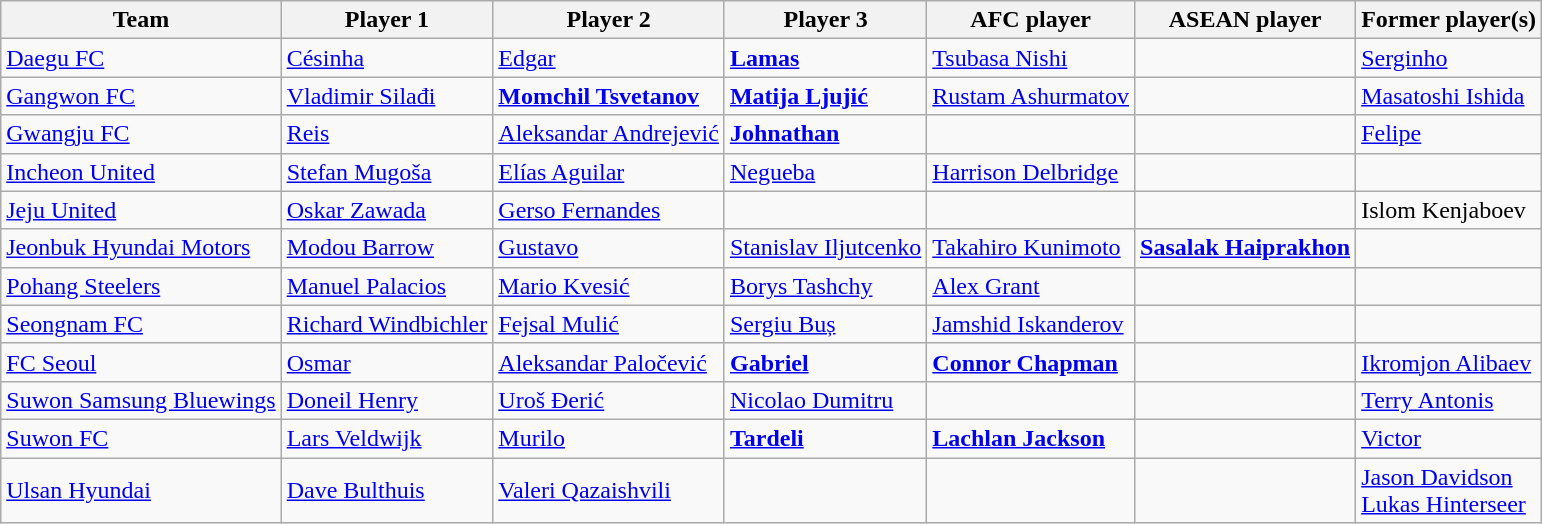<table class="sortable wikitable">
<tr>
<th>Team</th>
<th>Player 1</th>
<th>Player 2</th>
<th>Player 3</th>
<th>AFC player</th>
<th>ASEAN player</th>
<th>Former player(s)</th>
</tr>
<tr>
<td><a href='#'>Daegu FC</a></td>
<td> <a href='#'>Césinha</a></td>
<td> <a href='#'>Edgar</a></td>
<td> <strong><a href='#'>Lamas</a></strong></td>
<td> <a href='#'>Tsubasa Nishi</a></td>
<td></td>
<td> <a href='#'>Serginho</a></td>
</tr>
<tr>
<td><a href='#'>Gangwon FC</a></td>
<td> <a href='#'>Vladimir Silađi</a></td>
<td> <strong><a href='#'>Momchil Tsvetanov</a></strong></td>
<td> <strong><a href='#'>Matija Ljujić</a></strong></td>
<td> <a href='#'>Rustam Ashurmatov</a></td>
<td></td>
<td> <a href='#'>Masatoshi Ishida</a></td>
</tr>
<tr>
<td><a href='#'>Gwangju FC</a></td>
<td> <a href='#'>Reis</a></td>
<td> <a href='#'>Aleksandar Andrejević</a></td>
<td> <strong><a href='#'>Johnathan</a></strong></td>
<td></td>
<td></td>
<td> <a href='#'>Felipe</a></td>
</tr>
<tr>
<td><a href='#'>Incheon United</a></td>
<td> <a href='#'>Stefan Mugoša</a></td>
<td> <a href='#'>Elías Aguilar</a></td>
<td> <a href='#'>Negueba</a></td>
<td> <a href='#'>Harrison Delbridge</a></td>
<td></td>
<td></td>
</tr>
<tr>
<td><a href='#'>Jeju United</a></td>
<td> <a href='#'>Oskar Zawada</a></td>
<td> <a href='#'>Gerso Fernandes</a></td>
<td></td>
<td></td>
<td></td>
<td> Islom Kenjaboev</td>
</tr>
<tr>
<td><a href='#'>Jeonbuk Hyundai Motors</a></td>
<td> <a href='#'>Modou Barrow</a></td>
<td> <a href='#'>Gustavo</a></td>
<td> <a href='#'>Stanislav Iljutcenko</a></td>
<td> <a href='#'>Takahiro Kunimoto</a></td>
<td> <strong><a href='#'>Sasalak Haiprakhon</a></strong></td>
<td></td>
</tr>
<tr>
<td><a href='#'>Pohang Steelers</a></td>
<td> <a href='#'>Manuel Palacios</a></td>
<td> <a href='#'>Mario Kvesić</a></td>
<td> <a href='#'>Borys Tashchy</a></td>
<td> <a href='#'>Alex Grant</a></td>
<td></td>
<td></td>
</tr>
<tr>
<td><a href='#'>Seongnam FC</a></td>
<td> <a href='#'>Richard Windbichler</a></td>
<td> <a href='#'>Fejsal Mulić</a></td>
<td> <a href='#'>Sergiu Buș</a></td>
<td> <a href='#'>Jamshid Iskanderov</a></td>
<td></td>
<td></td>
</tr>
<tr>
<td><a href='#'>FC Seoul</a></td>
<td> <a href='#'>Osmar</a></td>
<td> <a href='#'>Aleksandar Paločević</a></td>
<td> <strong><a href='#'>Gabriel</a></strong></td>
<td> <strong><a href='#'>Connor Chapman</a></strong></td>
<td></td>
<td> <a href='#'>Ikromjon Alibaev</a></td>
</tr>
<tr>
<td><a href='#'>Suwon Samsung Bluewings</a></td>
<td> <a href='#'>Doneil Henry</a></td>
<td> <a href='#'>Uroš Đerić</a></td>
<td> <a href='#'>Nicolao Dumitru</a></td>
<td></td>
<td></td>
<td> <a href='#'>Terry Antonis</a></td>
</tr>
<tr>
<td><a href='#'>Suwon FC</a></td>
<td> <a href='#'>Lars Veldwijk</a></td>
<td> <a href='#'>Murilo</a></td>
<td> <strong><a href='#'>Tardeli</a></strong></td>
<td> <strong><a href='#'>Lachlan Jackson</a></strong></td>
<td></td>
<td> <a href='#'>Victor</a></td>
</tr>
<tr>
<td><a href='#'>Ulsan Hyundai</a></td>
<td> <a href='#'>Dave Bulthuis</a></td>
<td> <a href='#'>Valeri Qazaishvili</a></td>
<td></td>
<td></td>
<td></td>
<td> <a href='#'>Jason Davidson</a><br> <a href='#'>Lukas Hinterseer</a></td>
</tr>
</table>
